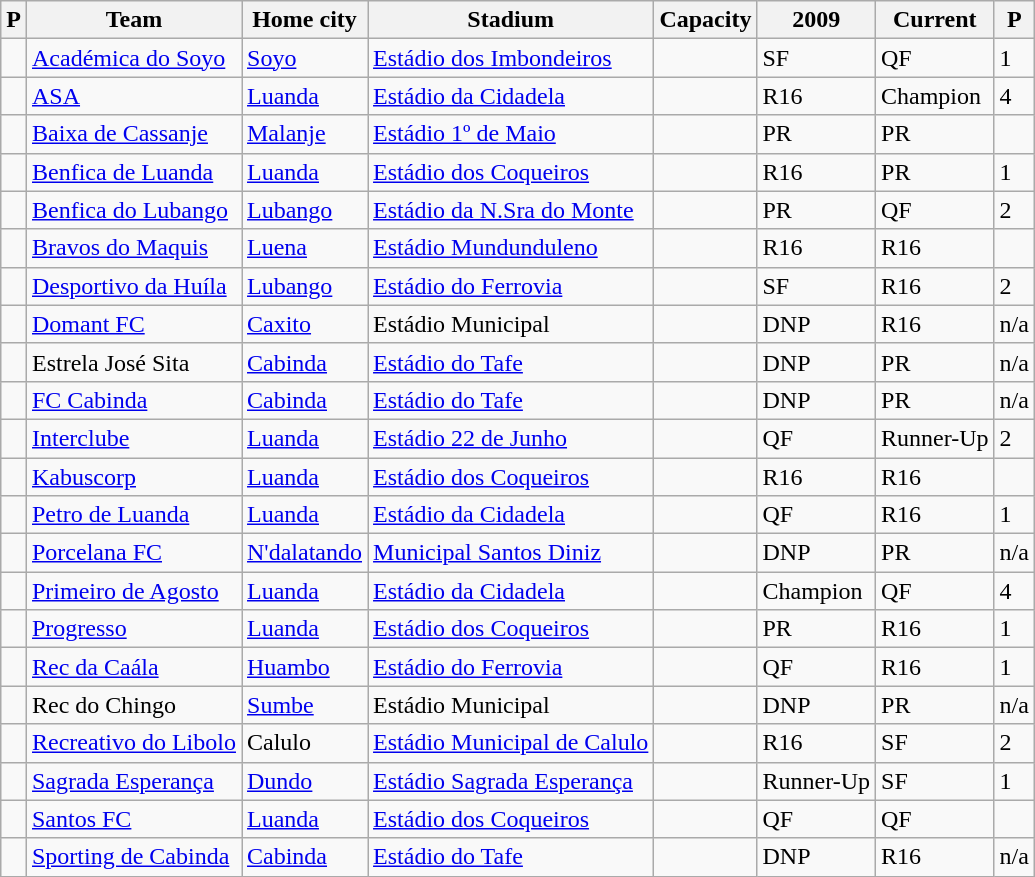<table class="wikitable sortable">
<tr>
<th>P</th>
<th>Team</th>
<th>Home city</th>
<th>Stadium</th>
<th>Capacity</th>
<th>2009</th>
<th>Current</th>
<th>P</th>
</tr>
<tr>
<td></td>
<td><a href='#'>Académica do Soyo</a></td>
<td><a href='#'>Soyo</a></td>
<td><a href='#'>Estádio dos Imbondeiros</a></td>
<td></td>
<td data-sort-value="3">SF</td>
<td data-sort-value="4">QF</td>
<td> 1</td>
</tr>
<tr>
<td></td>
<td><a href='#'>ASA</a></td>
<td><a href='#'>Luanda</a></td>
<td><a href='#'>Estádio da Cidadela</a></td>
<td></td>
<td data-sort-value="5">R16</td>
<td data-sort-value="1">Champion</td>
<td data-sort-value="1"> 4</td>
</tr>
<tr>
<td></td>
<td><a href='#'>Baixa de Cassanje</a></td>
<td><a href='#'>Malanje</a></td>
<td><a href='#'>Estádio 1º de Maio</a></td>
<td></td>
<td data-sort-value="6">PR</td>
<td data-sort-value="6">PR</td>
<td align=center data-sort-value="5"></td>
</tr>
<tr>
<td></td>
<td><a href='#'>Benfica de Luanda</a></td>
<td><a href='#'>Luanda</a></td>
<td><a href='#'>Estádio dos Coqueiros</a></td>
<td></td>
<td data-sort-value="5">R16</td>
<td data-sort-value="6">PR</td>
<td> 1</td>
</tr>
<tr>
<td></td>
<td><a href='#'>Benfica do Lubango</a></td>
<td><a href='#'>Lubango</a></td>
<td><a href='#'>Estádio da N.Sra do Monte</a></td>
<td></td>
<td data-sort-value="6">PR</td>
<td data-sort-value="4">QF</td>
<td data-sort-value="3"> 2</td>
</tr>
<tr>
<td></td>
<td><a href='#'>Bravos do Maquis</a></td>
<td><a href='#'>Luena</a></td>
<td><a href='#'>Estádio Mundunduleno</a></td>
<td></td>
<td data-sort-value="5">R16</td>
<td data-sort-value="5">R16</td>
<td align=center data-sort-value="5"></td>
</tr>
<tr>
<td></td>
<td><a href='#'>Desportivo da Huíla</a></td>
<td><a href='#'>Lubango</a></td>
<td><a href='#'>Estádio do Ferrovia</a></td>
<td></td>
<td data-sort-value="3">SF</td>
<td data-sort-value="5">R16</td>
<td> 2</td>
</tr>
<tr>
<td></td>
<td><a href='#'>Domant FC</a></td>
<td><a href='#'>Caxito</a></td>
<td>Estádio Municipal</td>
<td></td>
<td data-sort-value="7">DNP</td>
<td data-sort-value="5">R16</td>
<td>n/a</td>
</tr>
<tr>
<td></td>
<td>Estrela José Sita</td>
<td><a href='#'>Cabinda</a></td>
<td><a href='#'>Estádio do Tafe</a></td>
<td></td>
<td data-sort-value="7">DNP</td>
<td data-sort-value="6">PR</td>
<td>n/a</td>
</tr>
<tr>
<td></td>
<td><a href='#'>FC Cabinda</a></td>
<td><a href='#'>Cabinda</a></td>
<td><a href='#'>Estádio do Tafe</a></td>
<td></td>
<td data-sort-value="7">DNP</td>
<td data-sort-value="6">PR</td>
<td>n/a</td>
</tr>
<tr>
<td></td>
<td><a href='#'>Interclube</a></td>
<td><a href='#'>Luanda</a></td>
<td><a href='#'>Estádio 22 de Junho</a></td>
<td></td>
<td data-sort-value="4">QF</td>
<td data-sort-value="2">Runner-Up</td>
<td data-sort-value="3"> 2</td>
</tr>
<tr>
<td></td>
<td><a href='#'>Kabuscorp</a></td>
<td><a href='#'>Luanda</a></td>
<td><a href='#'>Estádio dos Coqueiros</a></td>
<td></td>
<td data-sort-value="5">R16</td>
<td data-sort-value="5">R16</td>
<td align=center data-sort-value="5"></td>
</tr>
<tr>
<td></td>
<td><a href='#'>Petro de Luanda</a></td>
<td><a href='#'>Luanda</a></td>
<td><a href='#'>Estádio da Cidadela</a></td>
<td></td>
<td data-sort-value="4">QF</td>
<td data-sort-value="5">R16</td>
<td> 1</td>
</tr>
<tr>
<td></td>
<td><a href='#'>Porcelana FC</a></td>
<td><a href='#'>N'dalatando</a></td>
<td><a href='#'>Municipal Santos Diniz</a></td>
<td></td>
<td data-sort-value="7">DNP</td>
<td data-sort-value="6">PR</td>
<td>n/a</td>
</tr>
<tr>
<td></td>
<td><a href='#'>Primeiro de Agosto</a></td>
<td><a href='#'>Luanda</a></td>
<td><a href='#'>Estádio da Cidadela</a></td>
<td></td>
<td data-sort-value="1">Champion</td>
<td data-sort-value="4">QF</td>
<td> 4</td>
</tr>
<tr>
<td></td>
<td><a href='#'>Progresso</a></td>
<td><a href='#'>Luanda</a></td>
<td><a href='#'>Estádio dos Coqueiros</a></td>
<td></td>
<td data-sort-value="6">PR</td>
<td data-sort-value="5">R16</td>
<td data-sort-value="4"> 1</td>
</tr>
<tr>
<td></td>
<td><a href='#'>Rec da Caála</a></td>
<td><a href='#'>Huambo</a></td>
<td><a href='#'>Estádio do Ferrovia</a></td>
<td></td>
<td data-sort-value="4">QF</td>
<td data-sort-value="5">R16</td>
<td> 1</td>
</tr>
<tr>
<td></td>
<td>Rec do Chingo</td>
<td><a href='#'>Sumbe</a></td>
<td>Estádio Municipal</td>
<td></td>
<td data-sort-value="7">DNP</td>
<td data-sort-value="6">PR</td>
<td>n/a</td>
</tr>
<tr>
<td></td>
<td><a href='#'>Recreativo do Libolo</a></td>
<td>Calulo</td>
<td><a href='#'>Estádio Municipal de Calulo</a></td>
<td></td>
<td data-sort-value="5">R16</td>
<td data-sort-value="3">SF</td>
<td data-sort-value="3"> 2</td>
</tr>
<tr>
<td></td>
<td><a href='#'>Sagrada Esperança</a></td>
<td><a href='#'>Dundo</a></td>
<td><a href='#'>Estádio Sagrada Esperança</a></td>
<td></td>
<td data-sort-value="2">Runner-Up</td>
<td data-sort-value="3">SF</td>
<td> 1</td>
</tr>
<tr>
<td></td>
<td><a href='#'>Santos FC</a></td>
<td><a href='#'>Luanda</a></td>
<td><a href='#'>Estádio dos Coqueiros</a></td>
<td></td>
<td data-sort-value="4">QF</td>
<td data-sort-value="4">QF</td>
<td align=center data-sort-value="5"></td>
</tr>
<tr>
<td></td>
<td><a href='#'>Sporting de Cabinda</a></td>
<td><a href='#'>Cabinda</a></td>
<td><a href='#'>Estádio do Tafe</a></td>
<td></td>
<td data-sort-value="7">DNP</td>
<td data-sort-value="5">R16</td>
<td>n/a</td>
</tr>
</table>
